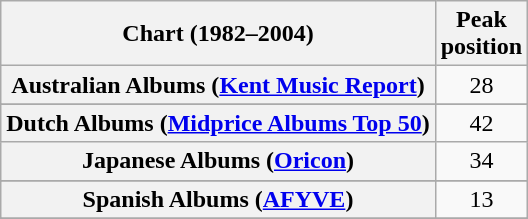<table class="wikitable sortable plainrowheaders" style="text-align:center">
<tr>
<th scope="col">Chart (1982–2004)</th>
<th scope="col">Peak<br>position</th>
</tr>
<tr>
<th scope="row">Australian Albums (<a href='#'>Kent Music Report</a>)</th>
<td>28</td>
</tr>
<tr>
</tr>
<tr>
<th scope="row">Dutch Albums (<a href='#'>Midprice Albums Top 50</a>)</th>
<td>42</td>
</tr>
<tr>
<th scope="row">Japanese Albums (<a href='#'>Oricon</a>)</th>
<td>34</td>
</tr>
<tr>
</tr>
<tr>
<th scope="row">Spanish Albums (<a href='#'>AFYVE</a>)</th>
<td>13</td>
</tr>
<tr>
</tr>
<tr>
</tr>
<tr>
</tr>
</table>
